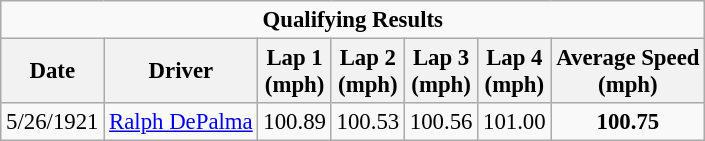<table class="wikitable" style="font-size: 95%;">
<tr align="center">
<td colspan=7><strong>Qualifying Results</strong></td>
</tr>
<tr align="center">
<th>Date</th>
<th>Driver</th>
<th>Lap 1<br>(mph)</th>
<th>Lap 2<br>(mph)</th>
<th>Lap 3<br>(mph)</th>
<th>Lap 4<br>(mph)</th>
<th>Average Speed<br>(mph)</th>
</tr>
<tr align="center">
<td>5/26/1921</td>
<td><a href='#'>Ralph DePalma</a></td>
<td>100.89</td>
<td>100.53</td>
<td>100.56</td>
<td>101.00</td>
<td><strong>100.75</strong></td>
</tr>
</table>
